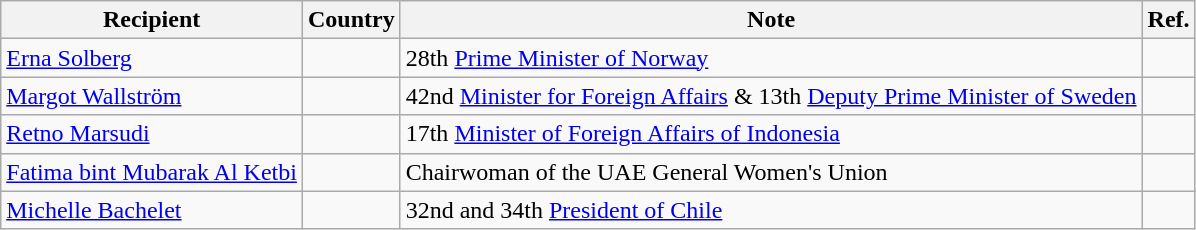<table class="wikitable">
<tr>
<th>Recipient</th>
<th>Country</th>
<th>Note</th>
<th>Ref.</th>
</tr>
<tr>
<td><a href='#'>Erna Solberg</a></td>
<td></td>
<td>28th <a href='#'>Prime Minister of Norway</a></td>
<td></td>
</tr>
<tr>
<td><a href='#'>Margot Wallström</a></td>
<td></td>
<td>42nd <a href='#'>Minister for Foreign Affairs</a> & 13th <a href='#'>Deputy Prime Minister of Sweden</a></td>
<td></td>
</tr>
<tr>
<td><a href='#'>Retno Marsudi</a></td>
<td></td>
<td>17th <a href='#'>Minister of Foreign Affairs of Indonesia</a></td>
<td></td>
</tr>
<tr>
<td><a href='#'>Fatima bint Mubarak Al Ketbi</a></td>
<td></td>
<td>Chairwoman of the UAE General Women's Union</td>
<td></td>
</tr>
<tr>
<td><a href='#'>Michelle Bachelet</a></td>
<td></td>
<td>32nd and 34th <a href='#'>President of Chile</a></td>
<td></td>
</tr>
</table>
